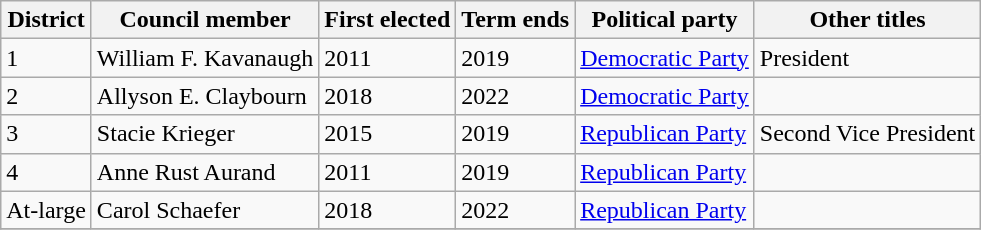<table class="sortable wikitable">
<tr>
<th>District</th>
<th>Council member</th>
<th>First elected</th>
<th>Term ends</th>
<th>Political party</th>
<th>Other titles</th>
</tr>
<tr>
<td>1</td>
<td>William F. Kavanaugh</td>
<td>2011</td>
<td>2019</td>
<td><a href='#'>Democratic Party</a></td>
<td>President</td>
</tr>
<tr>
<td>2</td>
<td>Allyson E. Claybourn</td>
<td>2018</td>
<td>2022</td>
<td><a href='#'>Democratic Party</a></td>
<td></td>
</tr>
<tr>
<td>3</td>
<td>Stacie Krieger</td>
<td>2015</td>
<td>2019</td>
<td><a href='#'>Republican Party</a></td>
<td>Second Vice President</td>
</tr>
<tr>
<td>4</td>
<td>Anne Rust Aurand</td>
<td>2011</td>
<td>2019</td>
<td><a href='#'>Republican Party</a></td>
<td></td>
</tr>
<tr>
<td>At-large</td>
<td>Carol Schaefer</td>
<td>2018</td>
<td>2022</td>
<td><a href='#'>Republican Party</a></td>
<td></td>
</tr>
<tr>
</tr>
</table>
